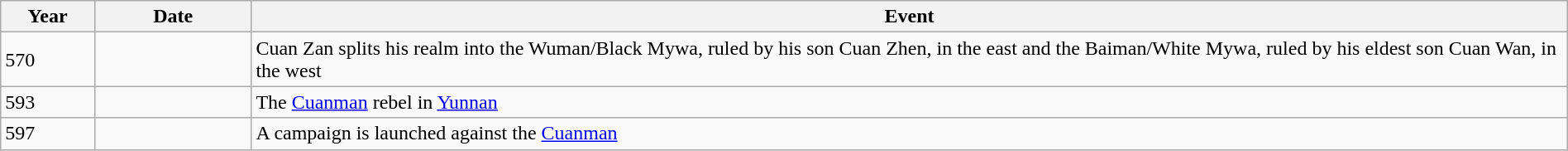<table class="wikitable" width="100%">
<tr>
<th style="width:6%">Year</th>
<th style="width:10%">Date</th>
<th>Event</th>
</tr>
<tr>
<td>570</td>
<td></td>
<td>Cuan Zan splits his realm into the Wuman/Black Mywa, ruled by his son Cuan Zhen, in the east and the Baiman/White Mywa, ruled by his eldest son Cuan Wan, in the west</td>
</tr>
<tr>
<td>593</td>
<td></td>
<td>The <a href='#'>Cuanman</a> rebel in <a href='#'>Yunnan</a></td>
</tr>
<tr>
<td>597</td>
<td></td>
<td>A campaign is launched against the <a href='#'>Cuanman</a></td>
</tr>
</table>
